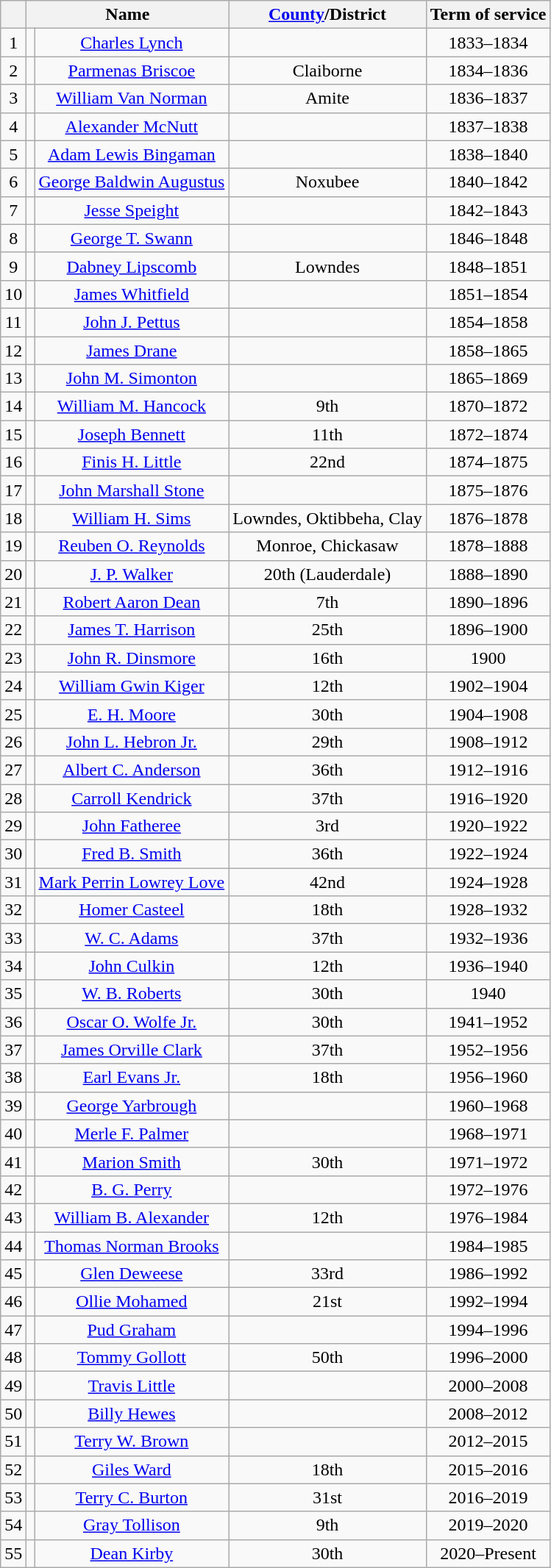<table class="wikitable sortable mw-collapsible mw-collapsed" style="text-align: center">
<tr>
<th></th>
<th colspan="2">Name</th>
<th><a href='#'>County</a>/District</th>
<th class="unsortable">Term of service</th>
</tr>
<tr>
<td>1</td>
<td></td>
<td><a href='#'>Charles Lynch</a></td>
<td></td>
<td>1833–1834</td>
</tr>
<tr>
<td>2</td>
<td></td>
<td><a href='#'>Parmenas Briscoe</a></td>
<td>Claiborne</td>
<td>1834–1836</td>
</tr>
<tr>
<td>3</td>
<td></td>
<td><a href='#'>William Van Norman</a></td>
<td>Amite</td>
<td>1836–1837</td>
</tr>
<tr>
<td>4</td>
<td></td>
<td><a href='#'>Alexander McNutt</a></td>
<td></td>
<td>1837–1838</td>
</tr>
<tr>
<td>5</td>
<td></td>
<td><a href='#'>Adam Lewis Bingaman</a></td>
<td></td>
<td>1838–1840</td>
</tr>
<tr>
<td>6</td>
<td></td>
<td><a href='#'>George Baldwin Augustus</a></td>
<td>Noxubee</td>
<td>1840–1842</td>
</tr>
<tr>
<td>7</td>
<td></td>
<td><a href='#'>Jesse Speight</a></td>
<td></td>
<td>1842–1843</td>
</tr>
<tr>
<td>8</td>
<td></td>
<td><a href='#'>George T. Swann</a></td>
<td></td>
<td>1846–1848</td>
</tr>
<tr>
<td>9</td>
<td></td>
<td><a href='#'>Dabney Lipscomb</a></td>
<td>Lowndes</td>
<td>1848–1851</td>
</tr>
<tr>
<td>10</td>
<td></td>
<td><a href='#'>James Whitfield</a></td>
<td></td>
<td>1851–1854</td>
</tr>
<tr>
<td>11</td>
<td></td>
<td><a href='#'>John J. Pettus</a></td>
<td></td>
<td>1854–1858</td>
</tr>
<tr>
<td>12</td>
<td></td>
<td><a href='#'>James Drane</a></td>
<td></td>
<td>1858–1865</td>
</tr>
<tr>
<td>13</td>
<td></td>
<td><a href='#'>John M. Simonton</a></td>
<td></td>
<td>1865–1869</td>
</tr>
<tr>
<td>14</td>
<td></td>
<td><a href='#'>William M. Hancock</a></td>
<td>9th</td>
<td>1870–1872</td>
</tr>
<tr>
<td>15</td>
<td></td>
<td><a href='#'>Joseph Bennett</a></td>
<td>11th</td>
<td>1872–1874</td>
</tr>
<tr>
<td>16</td>
<td></td>
<td><a href='#'>Finis H. Little</a></td>
<td>22nd</td>
<td>1874–1875</td>
</tr>
<tr>
<td>17</td>
<td></td>
<td><a href='#'>John Marshall Stone</a></td>
<td></td>
<td>1875–1876</td>
</tr>
<tr>
<td>18</td>
<td></td>
<td><a href='#'>William H. Sims</a></td>
<td>Lowndes, Oktibbeha, Clay</td>
<td>1876–1878</td>
</tr>
<tr>
<td>19</td>
<td></td>
<td><a href='#'>Reuben O. Reynolds</a></td>
<td>Monroe, Chickasaw</td>
<td>1878–1888</td>
</tr>
<tr>
<td>20</td>
<td></td>
<td><a href='#'>J. P. Walker</a></td>
<td>20th (Lauderdale)</td>
<td>1888–1890</td>
</tr>
<tr>
<td>21</td>
<td></td>
<td><a href='#'>Robert Aaron Dean</a></td>
<td>7th</td>
<td>1890–1896</td>
</tr>
<tr>
<td>22</td>
<td></td>
<td><a href='#'>James T. Harrison</a></td>
<td>25th</td>
<td>1896–1900</td>
</tr>
<tr>
<td>23</td>
<td></td>
<td><a href='#'>John R. Dinsmore</a></td>
<td>16th</td>
<td>1900</td>
</tr>
<tr>
<td>24</td>
<td></td>
<td><a href='#'>William Gwin Kiger</a></td>
<td>12th</td>
<td>1902–1904</td>
</tr>
<tr>
<td>25</td>
<td></td>
<td><a href='#'>E. H. Moore</a></td>
<td>30th</td>
<td>1904–1908</td>
</tr>
<tr>
<td>26</td>
<td></td>
<td><a href='#'>John L. Hebron Jr.</a></td>
<td>29th</td>
<td>1908–1912</td>
</tr>
<tr>
<td>27</td>
<td></td>
<td><a href='#'>Albert C. Anderson</a></td>
<td>36th</td>
<td>1912–1916</td>
</tr>
<tr>
<td>28</td>
<td></td>
<td><a href='#'>Carroll Kendrick</a></td>
<td>37th</td>
<td>1916–1920</td>
</tr>
<tr>
<td>29</td>
<td></td>
<td><a href='#'>John Fatheree</a></td>
<td>3rd</td>
<td>1920–1922</td>
</tr>
<tr>
<td>30</td>
<td></td>
<td><a href='#'>Fred B. Smith</a></td>
<td>36th</td>
<td>1922–1924</td>
</tr>
<tr>
<td>31</td>
<td></td>
<td><a href='#'>Mark Perrin Lowrey Love</a></td>
<td>42nd</td>
<td>1924–1928</td>
</tr>
<tr>
<td>32</td>
<td></td>
<td><a href='#'>Homer Casteel</a></td>
<td>18th</td>
<td>1928–1932</td>
</tr>
<tr>
<td>33</td>
<td></td>
<td><a href='#'>W. C. Adams</a></td>
<td>37th</td>
<td>1932–1936</td>
</tr>
<tr>
<td>34</td>
<td></td>
<td><a href='#'>John Culkin</a></td>
<td>12th</td>
<td>1936–1940</td>
</tr>
<tr>
<td>35</td>
<td></td>
<td><a href='#'>W. B. Roberts</a></td>
<td>30th</td>
<td>1940</td>
</tr>
<tr>
<td>36</td>
<td></td>
<td><a href='#'>Oscar O. Wolfe Jr.</a></td>
<td>30th</td>
<td>1941–1952</td>
</tr>
<tr>
<td>37</td>
<td></td>
<td><a href='#'>James Orville Clark</a></td>
<td>37th</td>
<td>1952–1956</td>
</tr>
<tr>
<td>38</td>
<td></td>
<td><a href='#'>Earl Evans Jr.</a></td>
<td>18th</td>
<td>1956–1960</td>
</tr>
<tr>
<td>39</td>
<td></td>
<td><a href='#'>George Yarbrough</a></td>
<td></td>
<td>1960–1968</td>
</tr>
<tr>
<td>40</td>
<td></td>
<td><a href='#'>Merle F. Palmer</a></td>
<td></td>
<td>1968–1971</td>
</tr>
<tr>
<td>41</td>
<td></td>
<td><a href='#'>Marion Smith</a></td>
<td>30th</td>
<td>1971–1972</td>
</tr>
<tr>
<td>42</td>
<td></td>
<td><a href='#'>B. G. Perry</a></td>
<td></td>
<td>1972–1976</td>
</tr>
<tr>
<td>43</td>
<td></td>
<td><a href='#'>William B. Alexander</a></td>
<td>12th</td>
<td>1976–1984</td>
</tr>
<tr>
<td>44</td>
<td></td>
<td><a href='#'>Thomas Norman Brooks</a></td>
<td></td>
<td>1984–1985</td>
</tr>
<tr>
<td>45</td>
<td></td>
<td><a href='#'>Glen Deweese</a></td>
<td>33rd</td>
<td>1986–1992</td>
</tr>
<tr>
<td>46</td>
<td></td>
<td><a href='#'>Ollie Mohamed</a></td>
<td>21st</td>
<td>1992–1994</td>
</tr>
<tr>
<td>47</td>
<td></td>
<td><a href='#'>Pud Graham</a></td>
<td></td>
<td>1994–1996</td>
</tr>
<tr>
<td>48</td>
<td></td>
<td><a href='#'>Tommy Gollott</a></td>
<td>50th</td>
<td>1996–2000</td>
</tr>
<tr>
<td>49</td>
<td></td>
<td><a href='#'>Travis Little</a></td>
<td></td>
<td>2000–2008</td>
</tr>
<tr>
<td>50</td>
<td></td>
<td><a href='#'>Billy Hewes</a></td>
<td></td>
<td>2008–2012</td>
</tr>
<tr>
<td>51</td>
<td></td>
<td><a href='#'>Terry W. Brown</a></td>
<td></td>
<td>2012–2015</td>
</tr>
<tr>
<td>52</td>
<td></td>
<td><a href='#'>Giles Ward</a></td>
<td>18th</td>
<td>2015–2016</td>
</tr>
<tr>
<td>53</td>
<td></td>
<td><a href='#'>Terry C. Burton</a></td>
<td>31st</td>
<td>2016–2019</td>
</tr>
<tr>
<td>54</td>
<td></td>
<td><a href='#'>Gray Tollison</a></td>
<td>9th</td>
<td>2019–2020</td>
</tr>
<tr>
<td>55</td>
<td></td>
<td><a href='#'>Dean Kirby</a></td>
<td>30th</td>
<td>2020–Present</td>
</tr>
</table>
